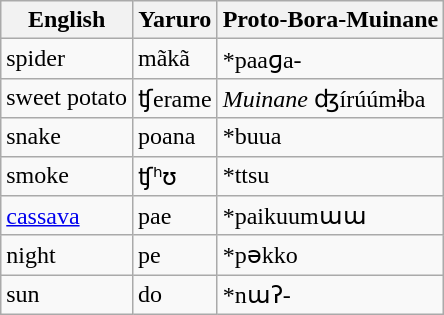<table class="wikitable sortable">
<tr>
<th>English</th>
<th>Yaruro</th>
<th>Proto-Bora-Muinane</th>
</tr>
<tr>
<td>spider</td>
<td>mãkã</td>
<td>*paaɡa-</td>
</tr>
<tr>
<td>sweet potato</td>
<td>ʧerame</td>
<td><em>Muinane</em> ʤírúúmɨba</td>
</tr>
<tr>
<td>snake</td>
<td>poana</td>
<td>*buua</td>
</tr>
<tr>
<td>smoke</td>
<td>ʧʰʊ</td>
<td>*ttsu</td>
</tr>
<tr>
<td><a href='#'>cassava</a></td>
<td>pae</td>
<td>*paikuumɯɯ</td>
</tr>
<tr>
<td>night</td>
<td>pe</td>
<td>*pəkko</td>
</tr>
<tr>
<td>sun</td>
<td>do</td>
<td>*nɯʔ-</td>
</tr>
</table>
